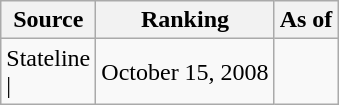<table class="wikitable" style="text-align:center">
<tr>
<th>Source</th>
<th>Ranking</th>
<th>As of</th>
</tr>
<tr>
<td align=left>Stateline<br>| </td>
<td>October 15, 2008</td>
</tr>
</table>
